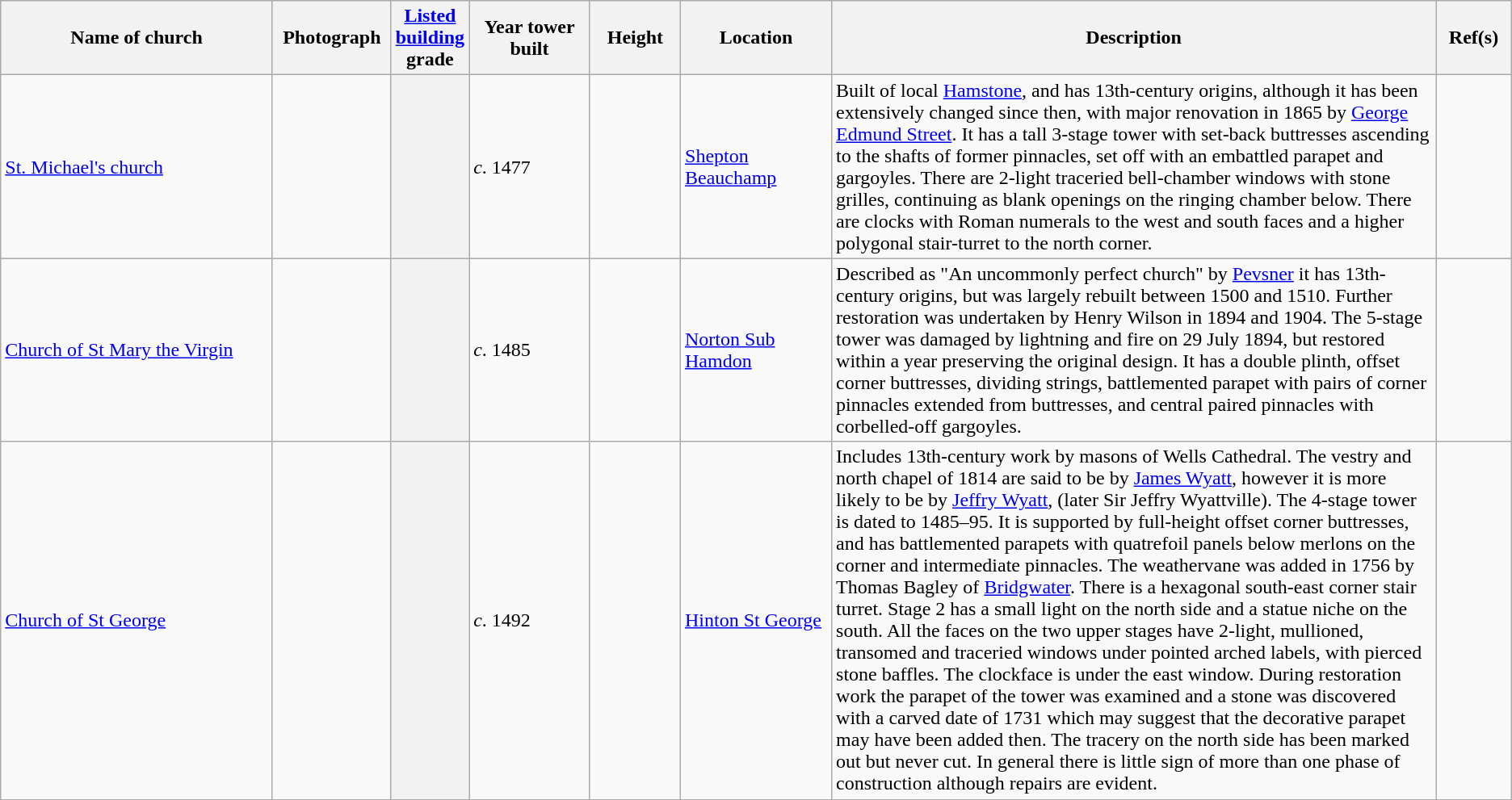<table class="wikitable sortable" width:100%; border:0px; text-align:left; line-height:150%;">
<tr>
<th height="17" width="18%">Name of church</th>
<th class="unsortable">Photograph</th>
<th height="17" width="5%"><a href='#'>Listed building</a> grade</th>
<th height="17" width="8%">Year tower built</th>
<th height="17" width="6%">Height</th>
<th height="17" width="10%">Location</th>
<th class="unsortable" height="17" width="40%">Description</th>
<th class="unsortable" height="17" width="5%">Ref(s)</th>
</tr>
<tr>
<td><a href='#'>St. Michael's church</a></td>
<td></td>
<th></th>
<td><em>c</em>. 1477</td>
<td></td>
<td><a href='#'>Shepton Beauchamp</a><br></td>
<td>Built of local <a href='#'>Hamstone</a>, and has 13th-century origins, although it has been extensively changed since then, with major renovation in 1865 by <a href='#'>George Edmund Street</a>. It has a tall 3-stage tower with set-back buttresses ascending to the shafts of former pinnacles, set off with an embattled parapet and gargoyles. There are 2-light traceried bell-chamber windows with stone grilles, continuing as blank openings on the ringing chamber below. There are clocks with Roman numerals to the west and south faces and a higher polygonal stair-turret to the north corner.</td>
<td></td>
</tr>
<tr>
<td><a href='#'>Church of St Mary the Virgin</a></td>
<td></td>
<th></th>
<td><em>c</em>. 1485</td>
<td></td>
<td><a href='#'>Norton Sub Hamdon</a><br></td>
<td>Described as "An uncommonly perfect church" by <a href='#'>Pevsner</a> it has 13th-century origins, but was largely rebuilt between 1500 and 1510. Further restoration was undertaken by Henry Wilson in 1894 and 1904. The 5-stage tower was damaged by lightning and fire on 29 July 1894, but restored within a year preserving the original design. It has a double plinth, offset corner buttresses, dividing strings, battlemented parapet with pairs of corner pinnacles extended from buttresses, and central paired pinnacles with corbelled-off gargoyles.</td>
<td></td>
</tr>
<tr>
<td><a href='#'>Church of St George</a></td>
<td></td>
<th></th>
<td><em>c</em>. 1492</td>
<td></td>
<td><a href='#'>Hinton St George</a><br></td>
<td>Includes 13th-century work by masons of Wells Cathedral. The vestry and north chapel of 1814 are said to be by <a href='#'>James Wyatt</a>, however it is more likely to be by <a href='#'>Jeffry Wyatt</a>, (later Sir Jeffry Wyattville). The 4-stage tower is dated to 1485–95. It is supported by full-height offset corner buttresses, and has battlemented parapets with quatrefoil panels below merlons on the corner and intermediate pinnacles. The weathervane was added in 1756 by Thomas Bagley of <a href='#'>Bridgwater</a>. There is a hexagonal south-east corner stair turret. Stage 2 has a small light on the north side and a statue niche on the south. All the faces on the two upper stages have 2-light, mullioned, transomed and traceried windows under pointed arched labels, with pierced stone baffles. The clockface is under the east window. During restoration work the parapet of the tower was examined and a stone was discovered with a carved date of 1731 which may suggest that the decorative parapet may have been added then. The tracery on the north side has been marked out but never cut. In general there is little sign of more than one phase of construction although repairs are evident.</td>
<td></td>
</tr>
</table>
